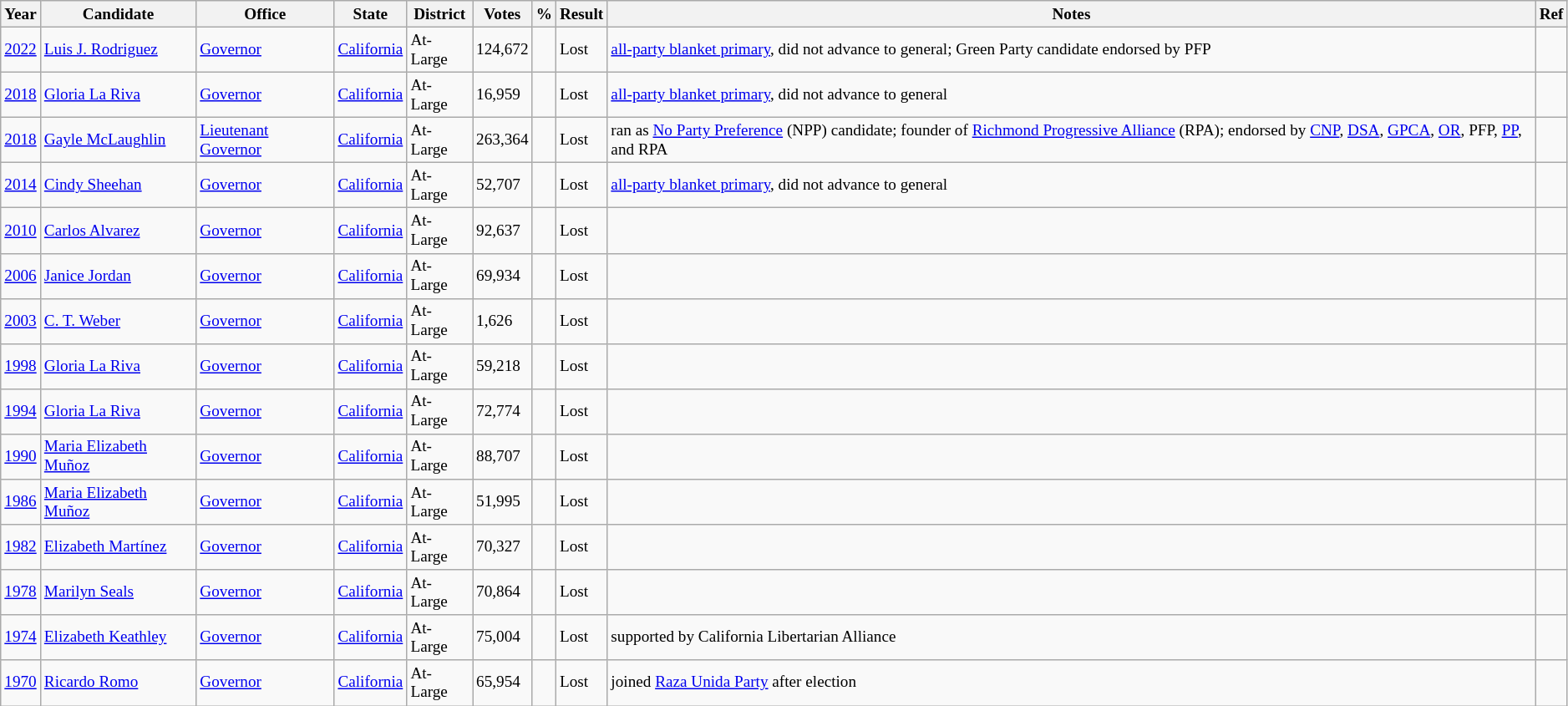<table class="wikitable sortable" style="font-size:80%">
<tr>
<th>Year</th>
<th>Candidate</th>
<th>Office</th>
<th>State</th>
<th>District</th>
<th>Votes</th>
<th>%</th>
<th>Result</th>
<th>Notes</th>
<th>Ref</th>
</tr>
<tr>
<td><a href='#'>2022</a></td>
<td><a href='#'>Luis J. Rodriguez</a></td>
<td><a href='#'>Governor</a></td>
<td><a href='#'>California</a></td>
<td>At-Large</td>
<td>124,672</td>
<td></td>
<td> Lost</td>
<td><a href='#'>all-party blanket primary</a>, did not advance to general; Green Party candidate endorsed by PFP</td>
<td></td>
</tr>
<tr>
<td><a href='#'>2018</a></td>
<td><a href='#'>Gloria La Riva</a></td>
<td><a href='#'>Governor</a></td>
<td><a href='#'>California</a></td>
<td>At-Large</td>
<td>16,959</td>
<td></td>
<td> Lost</td>
<td><a href='#'>all-party blanket primary</a>, did not advance to general</td>
<td></td>
</tr>
<tr>
<td><a href='#'>2018</a></td>
<td><a href='#'>Gayle McLaughlin</a></td>
<td><a href='#'>Lieutenant Governor</a></td>
<td><a href='#'>California</a></td>
<td>At-Large</td>
<td>263,364</td>
<td></td>
<td> Lost</td>
<td>ran as <a href='#'>No Party Preference</a> (NPP) candidate; founder of <a href='#'>Richmond Progressive Alliance</a> (RPA); endorsed by <a href='#'>CNP</a>, <a href='#'>DSA</a>, <a href='#'>GPCA</a>, <a href='#'>OR</a>, PFP, <a href='#'>PP</a>, and RPA</td>
<td></td>
</tr>
<tr>
<td><a href='#'>2014</a></td>
<td><a href='#'>Cindy Sheehan</a></td>
<td><a href='#'>Governor</a></td>
<td><a href='#'>California</a></td>
<td>At-Large</td>
<td>52,707</td>
<td></td>
<td> Lost</td>
<td><a href='#'>all-party blanket primary</a>, did not advance to general</td>
<td></td>
</tr>
<tr>
<td><a href='#'>2010</a></td>
<td><a href='#'>Carlos Alvarez</a></td>
<td><a href='#'>Governor</a></td>
<td><a href='#'>California</a></td>
<td>At-Large</td>
<td>92,637</td>
<td></td>
<td> Lost</td>
<td></td>
<td></td>
</tr>
<tr>
<td><a href='#'>2006</a></td>
<td><a href='#'>Janice Jordan</a></td>
<td><a href='#'>Governor</a></td>
<td><a href='#'>California</a></td>
<td>At-Large</td>
<td>69,934</td>
<td></td>
<td> Lost</td>
<td></td>
<td></td>
</tr>
<tr>
<td><a href='#'>2003</a></td>
<td><a href='#'>C. T. Weber</a></td>
<td><a href='#'>Governor</a></td>
<td><a href='#'>California</a></td>
<td>At-Large</td>
<td>1,626</td>
<td></td>
<td> Lost</td>
<td></td>
<td></td>
</tr>
<tr>
<td><a href='#'>1998</a></td>
<td><a href='#'>Gloria La Riva</a></td>
<td><a href='#'>Governor</a></td>
<td><a href='#'>California</a></td>
<td>At-Large</td>
<td>59,218</td>
<td></td>
<td> Lost</td>
<td></td>
<td></td>
</tr>
<tr>
<td><a href='#'>1994</a></td>
<td><a href='#'>Gloria La Riva</a></td>
<td><a href='#'>Governor</a></td>
<td><a href='#'>California</a></td>
<td>At-Large</td>
<td>72,774</td>
<td></td>
<td> Lost</td>
<td></td>
<td></td>
</tr>
<tr>
<td><a href='#'>1990</a></td>
<td><a href='#'>Maria Elizabeth Muñoz</a></td>
<td><a href='#'>Governor</a></td>
<td><a href='#'>California</a></td>
<td>At-Large</td>
<td>88,707</td>
<td></td>
<td> Lost</td>
<td></td>
<td></td>
</tr>
<tr>
<td><a href='#'>1986</a></td>
<td><a href='#'>Maria Elizabeth Muñoz</a></td>
<td><a href='#'>Governor</a></td>
<td><a href='#'>California</a></td>
<td>At-Large</td>
<td>51,995</td>
<td></td>
<td> Lost</td>
<td></td>
<td></td>
</tr>
<tr>
<td><a href='#'>1982</a></td>
<td><a href='#'>Elizabeth Martínez</a></td>
<td><a href='#'>Governor</a></td>
<td><a href='#'>California</a></td>
<td>At-Large</td>
<td>70,327</td>
<td></td>
<td> Lost</td>
<td></td>
<td></td>
</tr>
<tr>
<td><a href='#'>1978</a></td>
<td><a href='#'>Marilyn Seals</a></td>
<td><a href='#'>Governor</a></td>
<td><a href='#'>California</a></td>
<td>At-Large</td>
<td>70,864</td>
<td></td>
<td> Lost</td>
<td></td>
<td></td>
</tr>
<tr>
<td><a href='#'>1974</a></td>
<td><a href='#'>Elizabeth Keathley</a></td>
<td><a href='#'>Governor</a></td>
<td><a href='#'>California</a></td>
<td>At-Large</td>
<td>75,004</td>
<td></td>
<td> Lost</td>
<td>supported by California Libertarian Alliance</td>
<td></td>
</tr>
<tr>
<td><a href='#'>1970</a></td>
<td><a href='#'>Ricardo Romo</a></td>
<td><a href='#'>Governor</a></td>
<td><a href='#'>California</a></td>
<td>At-Large</td>
<td>65,954</td>
<td></td>
<td> Lost</td>
<td>joined <a href='#'>Raza Unida Party</a> after election</td>
<td></td>
</tr>
</table>
